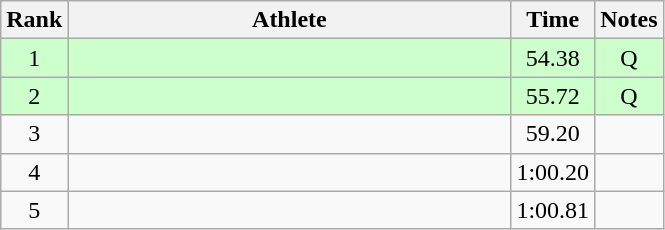<table class="wikitable" style="text-align:center">
<tr>
<th>Rank</th>
<th Style="width:18em">Athlete</th>
<th>Time</th>
<th>Notes</th>
</tr>
<tr style="background:#cfc">
<td>1</td>
<td style="text-align:left"></td>
<td>54.38</td>
<td>Q</td>
</tr>
<tr style="background:#cfc">
<td>2</td>
<td style="text-align:left"></td>
<td>55.72</td>
<td>Q</td>
</tr>
<tr>
<td>3</td>
<td style="text-align:left"></td>
<td>59.20</td>
<td></td>
</tr>
<tr>
<td>4</td>
<td style="text-align:left"></td>
<td>1:00.20</td>
<td></td>
</tr>
<tr>
<td>5</td>
<td style="text-align:left"></td>
<td>1:00.81</td>
<td></td>
</tr>
</table>
